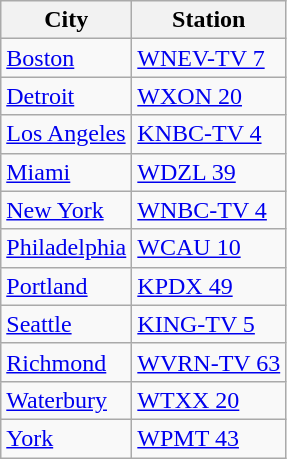<table class="wikitable">
<tr>
<th>City</th>
<th>Station</th>
</tr>
<tr>
<td><a href='#'>Boston</a></td>
<td><a href='#'>WNEV-TV 7</a></td>
</tr>
<tr>
<td><a href='#'>Detroit</a></td>
<td><a href='#'>WXON 20</a></td>
</tr>
<tr>
<td><a href='#'>Los Angeles</a></td>
<td><a href='#'>KNBC-TV 4</a></td>
</tr>
<tr>
<td><a href='#'>Miami</a></td>
<td><a href='#'>WDZL 39</a></td>
</tr>
<tr>
<td><a href='#'>New York</a></td>
<td><a href='#'>WNBC-TV 4</a></td>
</tr>
<tr>
<td><a href='#'>Philadelphia</a></td>
<td><a href='#'>WCAU 10</a></td>
</tr>
<tr>
<td><a href='#'>Portland</a></td>
<td><a href='#'>KPDX 49</a></td>
</tr>
<tr>
<td><a href='#'>Seattle</a></td>
<td><a href='#'>KING-TV 5</a></td>
</tr>
<tr>
<td><a href='#'>Richmond</a></td>
<td><a href='#'>WVRN-TV 63</a></td>
</tr>
<tr>
<td><a href='#'>Waterbury</a></td>
<td><a href='#'>WTXX 20</a></td>
</tr>
<tr>
<td><a href='#'>York</a></td>
<td><a href='#'>WPMT 43</a></td>
</tr>
</table>
